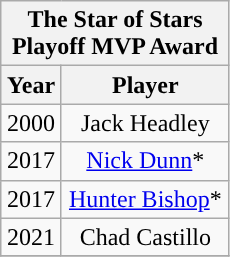<table class="wikitable" style="display: inline-table; margin-right: 20px; text-align:center">
<tr>
<th scope="col" colspan="2" style="width: 145px;">The Star of Stars Playoff MVP Award</th>
</tr>
<tr>
<th scope="col">Year</th>
<th scope="col">Player</th>
</tr>
<tr>
<td>2000</td>
<td>Jack Headley</td>
</tr>
<tr>
<td>2017</td>
<td><a href='#'>Nick Dunn</a>*</td>
</tr>
<tr>
<td>2017</td>
<td><a href='#'>Hunter Bishop</a>*</td>
</tr>
<tr>
<td>2021</td>
<td>Chad Castillo</td>
</tr>
<tr>
</tr>
</table>
